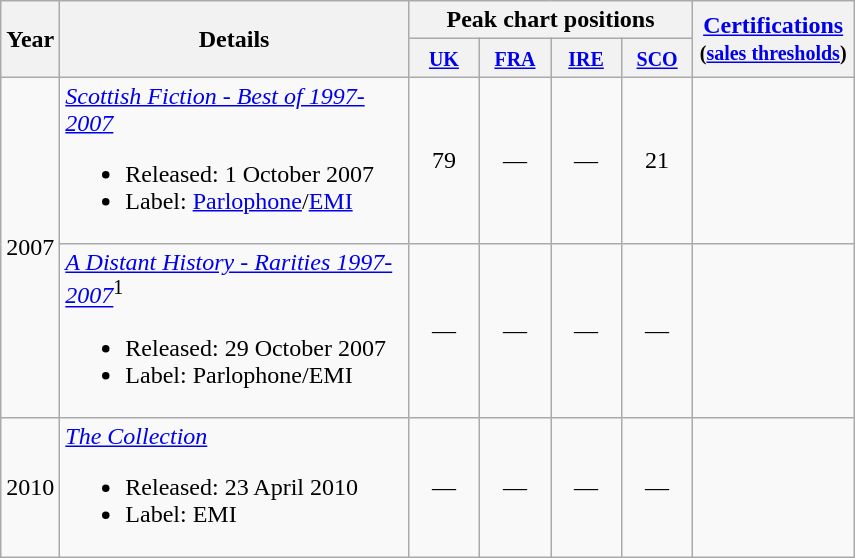<table class= "wikitable">
<tr>
<th rowspan="2">Year</th>
<th rowspan="2" style="width:225px;">Details</th>
<th colspan="4">Peak chart positions</th>
<th rowspan="2" style="width:100px;"><a href='#'>Certifications</a><br><small>(<a href='#'>sales thresholds</a>)</small></th>
</tr>
<tr>
<th width="40"><small><a href='#'>UK</a></small><br></th>
<th width="40"><small><a href='#'>FRA</a></small><br></th>
<th width="40"><small><a href='#'>IRE</a></small><br></th>
<th width="40"><small><a href='#'>SCO</a></small><br></th>
</tr>
<tr>
<td rowspan="2">2007</td>
<td><em><a href='#'>Scottish Fiction - Best of 1997-2007</a></em><br><ul><li>Released: 1 October 2007</li><li>Label: <a href='#'>Parlophone</a>/<a href='#'>EMI</a></li></ul></td>
<td style="text-align:center;">79</td>
<td style="text-align:center;">—</td>
<td style="text-align:center;">—</td>
<td style="text-align:center;">21</td>
<td></td>
</tr>
<tr>
<td><em><a href='#'>A Distant History - Rarities 1997-2007</a></em><sup>1</sup><br><ul><li>Released: 29 October 2007</li><li>Label: Parlophone/EMI</li></ul></td>
<td style="text-align:center;">—</td>
<td style="text-align:center;">—</td>
<td style="text-align:center;">—</td>
<td style="text-align:center;">—</td>
<td></td>
</tr>
<tr>
<td>2010</td>
<td><em><a href='#'>The Collection</a></em><br><ul><li>Released: 23 April 2010</li><li>Label: EMI</li></ul></td>
<td style="text-align:center;">—</td>
<td style="text-align:center;">—</td>
<td style="text-align:center;">—</td>
<td style="text-align:center;">—</td>
<td></td>
</tr>
</table>
